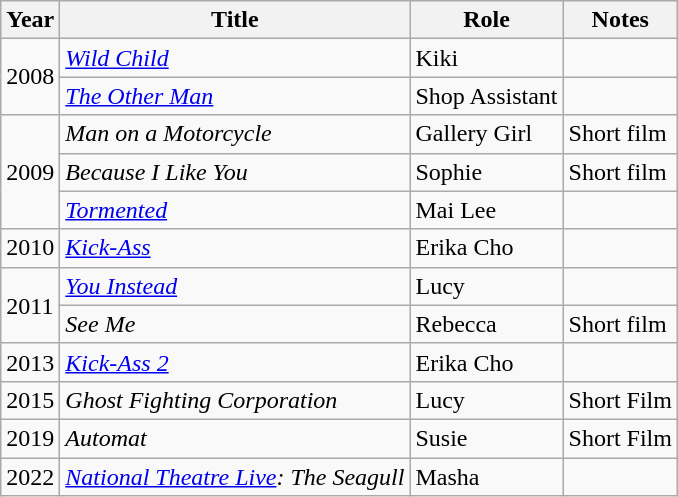<table class = "wikitable sortable">
<tr>
<th>Year</th>
<th>Title</th>
<th>Role</th>
<th class = "unsortable">Notes</th>
</tr>
<tr>
<td rowspan=2>2008</td>
<td><em><a href='#'>Wild Child</a></em></td>
<td>Kiki</td>
<td></td>
</tr>
<tr>
<td><em><a href='#'>The Other Man</a></em></td>
<td>Shop Assistant</td>
<td></td>
</tr>
<tr>
<td rowspan=3>2009</td>
<td><em>Man on a Motorcycle</em></td>
<td>Gallery Girl</td>
<td>Short film</td>
</tr>
<tr>
<td><em>Because I Like You</em></td>
<td>Sophie</td>
<td>Short film</td>
</tr>
<tr>
<td><em><a href='#'>Tormented</a></em></td>
<td>Mai Lee</td>
<td></td>
</tr>
<tr>
<td>2010</td>
<td><em><a href='#'>Kick-Ass</a></em></td>
<td>Erika Cho</td>
<td></td>
</tr>
<tr>
<td rowspan=2>2011</td>
<td><em><a href='#'>You Instead</a></em></td>
<td>Lucy</td>
<td></td>
</tr>
<tr>
<td><em>See Me</em></td>
<td>Rebecca</td>
<td>Short film</td>
</tr>
<tr>
<td>2013</td>
<td><em><a href='#'>Kick-Ass 2</a></em></td>
<td>Erika Cho</td>
<td></td>
</tr>
<tr>
<td>2015</td>
<td><em>Ghost Fighting Corporation</em></td>
<td>Lucy</td>
<td>Short Film</td>
</tr>
<tr>
<td>2019</td>
<td><em>Automat</em></td>
<td>Susie</td>
<td>Short Film</td>
</tr>
<tr>
<td>2022</td>
<td><em><a href='#'>National Theatre Live</a>: The Seagull</em></td>
<td>Masha</td>
<td></td>
</tr>
</table>
